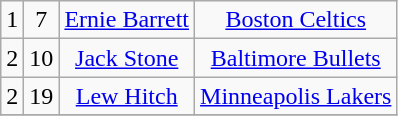<table class="wikitable">
<tr align="center" bgcolor="">
<td>1</td>
<td>7</td>
<td><a href='#'>Ernie Barrett</a></td>
<td><a href='#'>Boston Celtics</a></td>
</tr>
<tr align="center" bgcolor="">
<td>2</td>
<td>10</td>
<td><a href='#'>Jack Stone</a></td>
<td><a href='#'>Baltimore Bullets</a></td>
</tr>
<tr align="center" bgcolor="">
<td>2</td>
<td>19</td>
<td><a href='#'>Lew Hitch</a></td>
<td><a href='#'>Minneapolis Lakers</a></td>
</tr>
<tr align="center" bgcolor="">
</tr>
</table>
